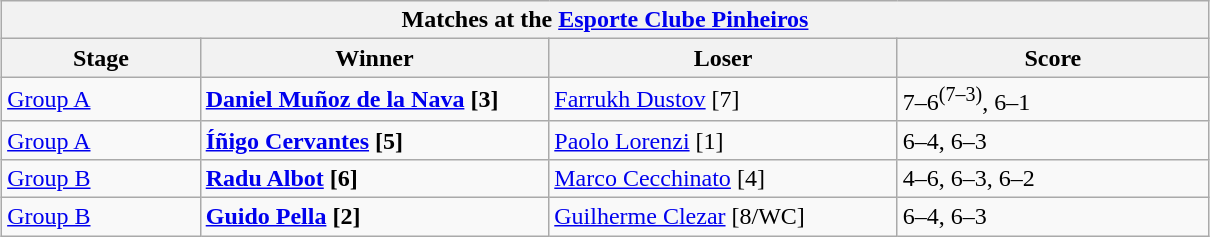<table class="wikitable collapsible uncollapsed" border=1 style="margin: 1em auto;">
<tr>
<th colspan=4><strong>Matches at the <a href='#'>Esporte Clube Pinheiros</a></strong></th>
</tr>
<tr>
<th width=125>Stage</th>
<th width=225>Winner</th>
<th width=225>Loser</th>
<th width=200>Score</th>
</tr>
<tr>
<td><a href='#'>Group A</a></td>
<td><strong> <a href='#'>Daniel Muñoz de la Nava</a> [3]</strong></td>
<td> <a href='#'>Farrukh Dustov</a> [7]</td>
<td>7–6<sup>(7–3)</sup>, 6–1</td>
</tr>
<tr>
<td><a href='#'>Group A</a></td>
<td><strong> <a href='#'>Íñigo Cervantes</a> [5]</strong></td>
<td> <a href='#'>Paolo Lorenzi</a> [1]</td>
<td>6–4, 6–3</td>
</tr>
<tr>
<td><a href='#'>Group B</a></td>
<td><strong> <a href='#'>Radu Albot</a> [6]</strong></td>
<td> <a href='#'>Marco Cecchinato</a> [4]</td>
<td>4–6, 6–3, 6–2</td>
</tr>
<tr>
<td><a href='#'>Group B</a></td>
<td><strong> <a href='#'>Guido Pella</a> [2]</strong></td>
<td> <a href='#'>Guilherme Clezar</a> [8/WC]</td>
<td>6–4, 6–3</td>
</tr>
</table>
